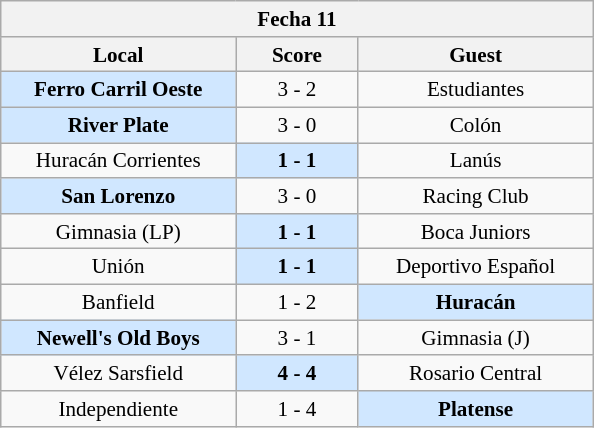<table class="wikitable nowrap" style="font-size:88%; float:left; margin-right:1em;">
<tr>
<th colspan=3 align=center>Fecha 11</th>
</tr>
<tr>
<th width="150">Local</th>
<th width="75">Score</th>
<th width="150">Guest</th>
</tr>
<tr align=center>
<td bgcolor=#D0E7FF><strong>Ferro Carril Oeste</strong></td>
<td>3 - 2</td>
<td>Estudiantes</td>
</tr>
<tr align=center>
<td bgcolor=#D0E7FF><strong>River Plate</strong></td>
<td>3 - 0</td>
<td>Colón</td>
</tr>
<tr align=center>
<td>Huracán Corrientes</td>
<td bgcolor=#D0E7FF><strong>1 - 1</strong></td>
<td>Lanús</td>
</tr>
<tr align=center>
<td bgcolor=#D0E7FF><strong>San Lorenzo</strong></td>
<td>3 - 0</td>
<td>Racing Club</td>
</tr>
<tr align=center>
<td>Gimnasia (LP)</td>
<td bgcolor=#D0E7FF><strong>1 - 1</strong></td>
<td>Boca Juniors</td>
</tr>
<tr align=center>
<td>Unión</td>
<td bgcolor=#D0E7FF><strong>1 - 1</strong></td>
<td>Deportivo Español</td>
</tr>
<tr align=center>
<td>Banfield</td>
<td>1 - 2</td>
<td bgcolor=#D0E7FF><strong>Huracán</strong></td>
</tr>
<tr align=center>
<td bgcolor=#D0E7FF><strong>Newell's Old Boys</strong></td>
<td>3 - 1</td>
<td>Gimnasia (J)</td>
</tr>
<tr align=center>
<td>Vélez Sarsfield</td>
<td bgcolor=#D0E7FF><strong>4 - 4</strong></td>
<td>Rosario Central</td>
</tr>
<tr align=center>
<td>Independiente</td>
<td>1 - 4</td>
<td bgcolor=#D0E7FF><strong>Platense</strong></td>
</tr>
</table>
